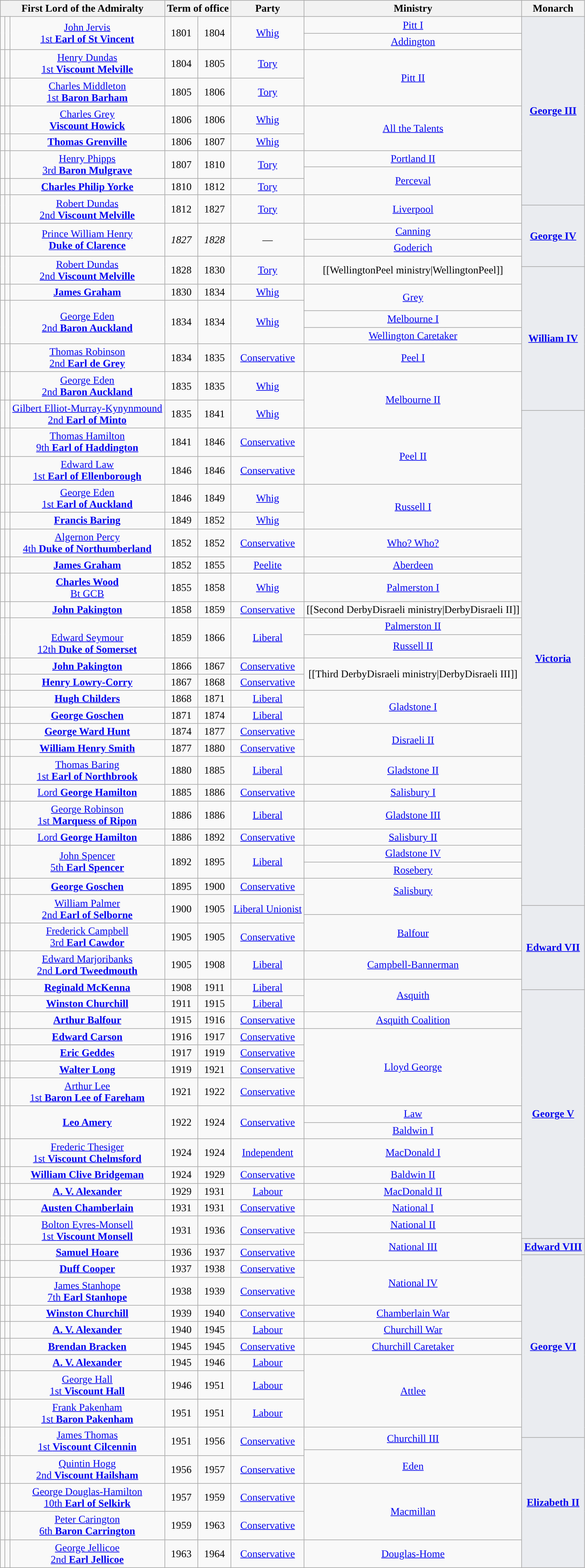<table class="wikitable" style="text-align:center">
<tr>
<th colspan=3>First Lord of the Admiralty</th>
<th colspan=2>Term of office</th>
<th>Party</th>
<th>Ministry</th>
<th>Monarch<br></th>
</tr>
<tr style="height:1em">
<td rowspan=2 style="background-color:"></td>
<td rowspan=2></td>
<td rowspan=2><a href='#'>John Jervis<br>1st <strong>Earl of St Vincent</strong></a></td>
<td rowspan=2>1801</td>
<td rowspan=2>1804</td>
<td rowspan=2 ><a href='#'>Whig</a></td>
<td><a href='#'>Pitt I</a></td>
<td rowspan=10 style="background:#EAECF0"><a href='#'><strong>George III</strong></a><br></td>
</tr>
<tr>
<td><a href='#'>Addington</a></td>
</tr>
<tr style="height:1em">
<td style="background-Color:"></td>
<td></td>
<td><a href='#'>Henry Dundas<br>1st <strong>Viscount Melville</strong></a></td>
<td>1804</td>
<td>1805</td>
<td><a href='#'>Tory</a></td>
<td rowspan=2 ><a href='#'>Pitt II</a></td>
</tr>
<tr style="height:1em">
<td style="background-Color:"></td>
<td></td>
<td><a href='#'>Charles Middleton<br>1st <strong>Baron Barham</strong></a></td>
<td>1805</td>
<td>1806</td>
<td><a href='#'>Tory</a></td>
</tr>
<tr style="height:1em">
<td style="background-color:"></td>
<td></td>
<td><a href='#'>Charles Grey<br><strong>Viscount Howick</strong></a><br></td>
<td>1806</td>
<td>1806</td>
<td><a href='#'>Whig</a></td>
<td rowspan=2 ><a href='#'>All the Talents</a><br></td>
</tr>
<tr style="height:1em">
<td style="background-color:"></td>
<td></td>
<td><strong><a href='#'>Thomas Grenville</a></strong><br></td>
<td>1806</td>
<td>1807</td>
<td><a href='#'>Whig</a></td>
</tr>
<tr style="height:1em">
<td rowspan=2 style="background-Color:"></td>
<td rowspan=2></td>
<td rowspan=2><a href='#'>Henry Phipps<br>3rd <strong>Baron Mulgrave</strong></a></td>
<td rowspan=2>1807</td>
<td rowspan=2>1810</td>
<td rowspan=2 ><a href='#'>Tory</a></td>
<td><a href='#'>Portland II</a></td>
</tr>
<tr>
<td rowspan=2 ><a href='#'>Perceval</a></td>
</tr>
<tr style="height:1em">
<td style="background-Color:"></td>
<td></td>
<td><strong><a href='#'>Charles Philip Yorke</a></strong><br></td>
<td>1810</td>
<td>1812</td>
<td><a href='#'>Tory</a></td>
</tr>
<tr style="height:1em">
<td rowspan=2 style="background-Color:"></td>
<td rowspan=2></td>
<td rowspan=2><a href='#'>Robert Dundas<br>2nd <strong>Viscount Melville</strong></a></td>
<td rowspan=2>1812</td>
<td rowspan=2>1827</td>
<td rowspan=2 ><a href='#'>Tory</a></td>
<td rowspan=2 ><a href='#'>Liverpool</a></td>
</tr>
<tr>
<td rowspan=4 style="background:#EAECF0"><a href='#'><strong>George IV</strong></a><br></td>
</tr>
<tr>
<td rowspan=2></td>
<td rowspan=2></td>
<td rowspan=2><a href='#'>Prince William Henry<br><strong>Duke of Clarence</strong></a><br></td>
<td rowspan=2><em>1827</em></td>
<td rowspan=2><em>1828</em></td>
<td rowspan=2>—</td>
<td><a href='#'>Canning</a><br></td>
</tr>
<tr>
<td><a href='#'>Goderich</a></td>
</tr>
<tr style="height:1em">
<td rowspan=2 style="background-color:"></td>
<td rowspan=2></td>
<td rowspan=2><a href='#'>Robert Dundas<br>2nd <strong>Viscount Melville</strong></a></td>
<td rowspan=2>1828</td>
<td rowspan=2>1830</td>
<td rowspan=2 ><a href='#'>Tory</a></td>
<td rowspan=2 >[[WellingtonPeel ministry|WellingtonPeel]]</td>
</tr>
<tr>
<td rowspan=8 style="background:#EAECF0"><a href='#'><strong>William IV</strong></a><br></td>
</tr>
<tr style="height:1em">
<td style="background-color:"></td>
<td></td>
<td><a href='#'><strong>James Graham</strong></a><br></td>
<td>1830</td>
<td>1834</td>
<td><a href='#'>Whig</a></td>
<td rowspan=2 ><a href='#'>Grey</a></td>
</tr>
<tr style="height:1em">
<td rowspan=3 style="background-color:"></td>
<td rowspan=3></td>
<td rowspan=3><a href='#'>George Eden<br>2nd <strong>Baron Auckland</strong></a></td>
<td rowspan=3>1834</td>
<td rowspan=3>1834</td>
<td rowspan=3 ><a href='#'>Whig</a></td>
</tr>
<tr>
<td><a href='#'>Melbourne I</a></td>
</tr>
<tr>
<td><a href='#'>Wellington Caretaker</a></td>
</tr>
<tr style="height:1em">
<td style="background-color:"></td>
<td></td>
<td><a href='#'>Thomas Robinson<br>2nd <strong>Earl de Grey</strong></a></td>
<td>1834</td>
<td>1835</td>
<td><a href='#'>Conservative</a></td>
<td><a href='#'>Peel I</a></td>
</tr>
<tr style="height:1em">
<td style="background-color:"></td>
<td></td>
<td><a href='#'>George Eden<br>2nd <strong>Baron Auckland</strong></a></td>
<td>1835</td>
<td>1835</td>
<td><a href='#'>Whig</a></td>
<td rowspan=3 ><a href='#'>Melbourne II</a></td>
</tr>
<tr style="height:1em">
<td rowspan=2 style="background-color:"></td>
<td rowspan=2></td>
<td rowspan=2 style="white-space: nowrap;"><a href='#'>Gilbert Elliot-Murray-Kynynmound<br>2nd <strong>Earl of Minto</strong></a></td>
<td rowspan=2>1835</td>
<td rowspan=2>1841</td>
<td rowspan=2 ><a href='#'>Whig</a></td>
</tr>
<tr>
<td rowspan=26 style="background:#EAECF0"><a href='#'><strong>Victoria</strong></a><br></td>
</tr>
<tr style="height:1em">
<td style="background-color:"></td>
<td></td>
<td><a href='#'>Thomas Hamilton<br>9th <strong>Earl of Haddington</strong></a></td>
<td>1841</td>
<td>1846</td>
<td><a href='#'>Conservative</a></td>
<td rowspan=2 ><a href='#'>Peel II</a></td>
</tr>
<tr style="height:1em">
<td style="background-color:"></td>
<td></td>
<td><a href='#'>Edward Law<br>1st <strong>Earl of Ellenborough</strong></a></td>
<td>1846</td>
<td>1846</td>
<td><a href='#'>Conservative</a></td>
</tr>
<tr style="height:1em">
<td style="background-color:"></td>
<td></td>
<td><a href='#'>George Eden<br>1st <strong>Earl of Auckland</strong></a></td>
<td>1846</td>
<td>1849</td>
<td><a href='#'>Whig</a></td>
<td rowspan=2 ><a href='#'>Russell I</a></td>
</tr>
<tr style="height:1em">
<td style="background-color:"></td>
<td></td>
<td><a href='#'><strong>Francis Baring</strong></a><br></td>
<td>1849</td>
<td>1852</td>
<td><a href='#'>Whig</a></td>
</tr>
<tr style="height:1em">
<td style="background-color:"></td>
<td></td>
<td><a href='#'>Algernon Percy<br>4th <strong>Duke of Northumberland</strong></a></td>
<td>1852</td>
<td>1852</td>
<td><a href='#'>Conservative</a></td>
<td><a href='#'>Who? Who?</a></td>
</tr>
<tr style="height:1em">
<td rowspan=2 style="background-color:"></td>
<td rowspan=2></td>
<td rowspan=2><a href='#'><strong>James Graham</strong></a><br></td>
<td rowspan=2>1852</td>
<td rowspan=2>1855</td>
<td rowspan=2 ><a href='#'>Peelite</a></td>
<td><a href='#'>Aberdeen</a><br></td>
</tr>
<tr>
<td rowspan=2 ><a href='#'>Palmerston I</a></td>
</tr>
<tr style="height:1em">
<td style="background-color:"></td>
<td></td>
<td><a href='#'><strong>Charles Wood</strong><br>Bt GCB</a><br></td>
<td>1855</td>
<td>1858</td>
<td><a href='#'>Whig</a></td>
</tr>
<tr style="height:1em">
<td style="background-color:"></td>
<td></td>
<td><a href='#'><strong>John Pakington</strong></a><br></td>
<td>1858</td>
<td>1859</td>
<td><a href='#'>Conservative</a></td>
<td>[[Second DerbyDisraeli ministry|DerbyDisraeli II]]</td>
</tr>
<tr style="height:1em">
<td rowspan=2 style="background-color:"></td>
<td rowspan=2></td>
<td rowspan=2><a href='#'><br>Edward Seymour<br>12th <strong>Duke of Somerset</strong></a></td>
<td rowspan=2>1859</td>
<td rowspan=2>1866</td>
<td rowspan=2 ><a href='#'>Liberal</a></td>
<td><a href='#'>Palmerston II</a></td>
</tr>
<tr>
<td><a href='#'>Russell II</a></td>
</tr>
<tr style="height:1em">
<td style="background-color:"></td>
<td></td>
<td><a href='#'><strong>John Pakington</strong></a><br></td>
<td>1866</td>
<td>1867</td>
<td><a href='#'>Conservative</a></td>
<td rowspan=2 >[[Third DerbyDisraeli ministry|DerbyDisraeli III]]</td>
</tr>
<tr style="height:1em">
<td style="background-color:"></td>
<td></td>
<td><a href='#'><strong>Henry Lowry-Corry</strong></a><br></td>
<td>1867</td>
<td>1868</td>
<td><a href='#'>Conservative</a></td>
</tr>
<tr style="height:1em">
<td style="background-color:"></td>
<td></td>
<td><strong><a href='#'>Hugh Childers</a></strong><br></td>
<td>1868</td>
<td>1871</td>
<td><a href='#'>Liberal</a></td>
<td rowspan=2 ><a href='#'>Gladstone I</a></td>
</tr>
<tr style="height:1em">
<td style="background-color:"></td>
<td></td>
<td><a href='#'><strong>George Goschen</strong></a><br></td>
<td>1871</td>
<td>1874</td>
<td><a href='#'>Liberal</a></td>
</tr>
<tr style="height:1em">
<td style="background-color:"></td>
<td></td>
<td><strong><a href='#'>George Ward Hunt</a></strong><br></td>
<td>1874</td>
<td>1877</td>
<td><a href='#'>Conservative</a></td>
<td rowspan=2 ><a href='#'>Disraeli II</a></td>
</tr>
<tr style="height:1em">
<td style="background-color:"></td>
<td></td>
<td><a href='#'><strong>William Henry Smith</strong></a><br></td>
<td>1877</td>
<td>1880</td>
<td><a href='#'>Conservative</a></td>
</tr>
<tr style="height:1em">
<td style="background-color:"></td>
<td></td>
<td><a href='#'>Thomas Baring<br>1st <strong>Earl of Northbrook</strong></a></td>
<td>1880</td>
<td>1885</td>
<td><a href='#'>Liberal</a></td>
<td><a href='#'>Gladstone II</a></td>
</tr>
<tr style="height:1em">
<td style="background-color:"></td>
<td></td>
<td><a href='#'>Lord <strong>George Hamilton</strong></a><br></td>
<td>1885</td>
<td>1886</td>
<td><a href='#'>Conservative</a></td>
<td><a href='#'>Salisbury I</a></td>
</tr>
<tr style="height:1em">
<td style="background-color:"></td>
<td></td>
<td><a href='#'>George Robinson<br>1st <strong>Marquess of Ripon</strong></a></td>
<td>1886</td>
<td>1886</td>
<td><a href='#'>Liberal</a></td>
<td><a href='#'>Gladstone III</a></td>
</tr>
<tr style="height:1em">
<td style="background-color:"></td>
<td></td>
<td><a href='#'>Lord <strong>George Hamilton</strong></a><br></td>
<td>1886</td>
<td>1892</td>
<td><a href='#'>Conservative</a></td>
<td><a href='#'>Salisbury II</a></td>
</tr>
<tr style="height:1em">
<td rowspan=2 style="background-color:"></td>
<td rowspan=2></td>
<td rowspan=2><a href='#'>John Spencer<br>5th <strong>Earl Spencer</strong></a></td>
<td rowspan=2>1892</td>
<td rowspan=2>1895</td>
<td rowspan=2 ><a href='#'>Liberal</a></td>
<td><a href='#'>Gladstone IV</a></td>
</tr>
<tr>
<td><a href='#'>Rosebery</a></td>
</tr>
<tr style="height:1em">
<td style="background-color:"></td>
<td></td>
<td><a href='#'><strong>George Goschen</strong></a><br></td>
<td>1895</td>
<td>1900</td>
<td><a href='#'>Conservative</a></td>
<td rowspan=3 ><a href='#'>Salisbury<br></a><br></td>
</tr>
<tr style="height:1em">
<td rowspan=3 style="background-color:"></td>
<td rowspan=3></td>
<td rowspan=3><a href='#'>William Palmer<br>2nd <strong>Earl of Selborne</strong></a></td>
<td rowspan=3>1900</td>
<td rowspan=3>1905</td>
<td rowspan=3 ><a href='#'>Liberal Unionist</a></td>
</tr>
<tr>
<td rowspan=5 style="background:#EAECF0"><strong><a href='#'>Edward VII</a></strong><br></td>
</tr>
<tr>
<td rowspan=2 ><a href='#'>Balfour</a></td>
</tr>
<tr style="height:1em">
<td style="background-color:"></td>
<td></td>
<td><a href='#'>Frederick Campbell<br>3rd <strong>Earl Cawdor</strong></a></td>
<td>1905</td>
<td>1905</td>
<td><a href='#'>Conservative</a></td>
</tr>
<tr style="height:1em">
<td style="background-color:"></td>
<td></td>
<td><a href='#'>Edward Marjoribanks<br>2nd <strong>Lord Tweedmouth</strong></a></td>
<td>1905</td>
<td>1908</td>
<td><a href='#'>Liberal</a></td>
<td><a href='#'>Campbell-Bannerman</a></td>
</tr>
<tr style="height:1em">
<td rowspan=2 style="background-color:"></td>
<td rowspan=2></td>
<td rowspan=2><strong><a href='#'>Reginald McKenna</a></strong><br></td>
<td rowspan=2>1908</td>
<td rowspan=2>1911</td>
<td rowspan=2 ><a href='#'>Liberal</a></td>
<td rowspan=3 ><a href='#'>Asquith<br></a></td>
</tr>
<tr>
<td rowspan=15 style="background:#EAECF0"><strong><a href='#'>George V</a></strong><br></td>
</tr>
<tr style="height:1em">
<td style="background-color:"></td>
<td></td>
<td><strong><a href='#'>Winston Churchill</a></strong><br></td>
<td>1911</td>
<td>1915</td>
<td><a href='#'>Liberal</a></td>
</tr>
<tr style="height:1em">
<td style="background-color:"></td>
<td></td>
<td><strong><a href='#'>Arthur Balfour</a></strong><br></td>
<td>1915</td>
<td>1916</td>
<td><a href='#'>Conservative</a></td>
<td><a href='#'>Asquith Coalition</a><br></td>
</tr>
<tr style="height:1em">
<td style="background-color:"></td>
<td></td>
<td><strong><a href='#'>Edward Carson</a></strong><br></td>
<td>1916</td>
<td>1917</td>
<td><a href='#'>Conservative</a></td>
<td rowspan=4 ><a href='#'>Lloyd George<br></a></td>
</tr>
<tr style="height:1em">
<td style="background-color:"></td>
<td></td>
<td><strong><a href='#'>Eric Geddes</a></strong><br></td>
<td>1917</td>
<td>1919</td>
<td><a href='#'>Conservative</a></td>
</tr>
<tr style="height:1em">
<td style="background-color:"></td>
<td></td>
<td><a href='#'><strong>Walter Long</strong></a><br></td>
<td>1919</td>
<td>1921</td>
<td><a href='#'>Conservative</a></td>
</tr>
<tr style="height:1em">
<td style="background-color:"></td>
<td></td>
<td><a href='#'>Arthur Lee<br>1st <strong>Baron Lee of Fareham</strong></a></td>
<td>1921</td>
<td>1922</td>
<td><a href='#'>Conservative</a></td>
</tr>
<tr style="height:1em">
<td rowspan=2 style="background-color:"></td>
<td rowspan=2></td>
<td rowspan=2><strong><a href='#'>Leo Amery</a></strong><br></td>
<td rowspan=2>1922</td>
<td rowspan=2>1924</td>
<td rowspan=2 ><a href='#'>Conservative</a></td>
<td><a href='#'>Law</a></td>
</tr>
<tr>
<td><a href='#'>Baldwin I</a></td>
</tr>
<tr style="height:1em">
<td style="background-color:"></td>
<td></td>
<td><a href='#'>Frederic Thesiger<br>1st <strong>Viscount Chelmsford</strong></a></td>
<td>1924</td>
<td>1924</td>
<td><a href='#'>Independent</a></td>
<td><a href='#'>MacDonald I</a></td>
</tr>
<tr style="height:1em">
<td style="background-color:"></td>
<td></td>
<td><a href='#'><strong>William Clive Bridgeman</strong></a></td>
<td>1924</td>
<td>1929</td>
<td><a href='#'>Conservative</a></td>
<td><a href='#'>Baldwin II</a></td>
</tr>
<tr style="height:1em">
<td style="background-color:"></td>
<td></td>
<td><a href='#'><strong>A. V. Alexander</strong></a><br></td>
<td>1929</td>
<td>1931</td>
<td><a href='#'>Labour</a><br></td>
<td><a href='#'>MacDonald II</a></td>
</tr>
<tr style="height:1em">
<td style="background-color:"></td>
<td></td>
<td><strong><a href='#'>Austen Chamberlain</a></strong><br></td>
<td>1931</td>
<td>1931</td>
<td><a href='#'>Conservative</a></td>
<td><a href='#'>National I</a><br></td>
</tr>
<tr style="height:1em">
<td rowspan=3 style="background-color:"></td>
<td rowspan=3></td>
<td rowspan=3><a href='#'>Bolton Eyres-Monsell<br>1st <strong>Viscount Monsell</strong></a></td>
<td rowspan=3>1931</td>
<td rowspan=3>1936</td>
<td rowspan=3 ><a href='#'>Conservative</a></td>
<td><a href='#'>National II</a></td>
</tr>
<tr>
<td rowspan=4 ><a href='#'>National III</a><br></td>
</tr>
<tr>
<td rowspan=2 style="background:#EAECF0"><strong><a href='#'>Edward VIII</a></strong><br></td>
</tr>
<tr style="height:1em">
<td rowspan=2 style="background-color:"></td>
<td rowspan=2></td>
<td rowspan=2><a href='#'><strong>Samuel Hoare</strong></a><br></td>
<td rowspan=2>1936</td>
<td rowspan=2>1937</td>
<td rowspan=2 ><a href='#'>Conservative</a></td>
</tr>
<tr>
<td rowspan=10 style="background:#EAECF0"><strong><a href='#'>George VI</a></strong><br></td>
</tr>
<tr style="height:1em">
<td style="background-color:"></td>
<td></td>
<td><strong><a href='#'>Duff Cooper</a></strong><br></td>
<td>1937</td>
<td>1938</td>
<td><a href='#'>Conservative</a></td>
<td rowspan=2 ><a href='#'>National IV</a></td>
</tr>
<tr style="height:1em">
<td style="background-color:"></td>
<td></td>
<td><a href='#'>James Stanhope<br>7th <strong>Earl Stanhope</strong></a></td>
<td>1938</td>
<td>1939</td>
<td><a href='#'>Conservative</a></td>
</tr>
<tr style="height:1em">
<td style="background-color:"></td>
<td></td>
<td><strong><a href='#'>Winston Churchill</a></strong><br></td>
<td>1939</td>
<td>1940</td>
<td><a href='#'>Conservative</a></td>
<td><a href='#'>Chamberlain War</a></td>
</tr>
<tr style="height:1em">
<td style="background-color:"></td>
<td></td>
<td><a href='#'><strong>A. V. Alexander</strong></a><br></td>
<td>1940</td>
<td>1945</td>
<td><a href='#'>Labour</a><br></td>
<td><a href='#'>Churchill War</a><br></td>
</tr>
<tr style="height:1em">
<td style="background-color:"></td>
<td></td>
<td><a href='#'><strong>Brendan Bracken</strong></a><br></td>
<td>1945</td>
<td>1945</td>
<td><a href='#'>Conservative</a></td>
<td><a href='#'>Churchill Caretaker</a><br></td>
</tr>
<tr style="height:1em">
<td style="background-color:"></td>
<td></td>
<td><a href='#'><strong>A. V. Alexander</strong></a><br></td>
<td>1945</td>
<td>1946</td>
<td><a href='#'>Labour</a><br></td>
<td rowspan=3 ><a href='#'>Attlee<br></a></td>
</tr>
<tr style="height:1em">
<td style="background-color:"></td>
<td></td>
<td><a href='#'>George Hall<br>1st <strong>Viscount Hall</strong></a></td>
<td>1946</td>
<td>1951</td>
<td><a href='#'>Labour</a></td>
</tr>
<tr style="height:1em">
<td style="background-color:"></td>
<td></td>
<td><a href='#'>Frank Pakenham<br>1st <strong>Baron Pakenham</strong></a></td>
<td>1951</td>
<td>1951</td>
<td><a href='#'>Labour</a></td>
</tr>
<tr style="height:1em">
<td rowspan=3 style="background-color:"></td>
<td rowspan=3></td>
<td rowspan=3><a href='#'>James Thomas<br>1st <strong>Viscount Cilcennin</strong></a></td>
<td rowspan=3>1951</td>
<td rowspan=3>1956</td>
<td rowspan=3 ><a href='#'>Conservative</a></td>
<td rowspan=2 ><a href='#'>Churchill III</a></td>
</tr>
<tr>
<td rowspan=6 style="background:#EAECF0"><strong><a href='#'>Elizabeth II</a></strong><br></td>
</tr>
<tr>
<td rowspan=2 ><a href='#'>Eden</a></td>
</tr>
<tr style="height:1em">
<td style="background-color:"></td>
<td></td>
<td><a href='#'>Quintin Hogg<br>2nd <strong>Viscount Hailsham</strong></a></td>
<td>1956</td>
<td>1957</td>
<td><a href='#'>Conservative</a></td>
</tr>
<tr style="height:1em">
<td style="background-color:"></td>
<td></td>
<td><a href='#'>George Douglas-Hamilton<br>10th <strong>Earl of Selkirk</strong></a></td>
<td>1957</td>
<td>1959</td>
<td><a href='#'>Conservative</a></td>
<td rowspan=2 ><a href='#'>Macmillan<br></a></td>
</tr>
<tr style="height:1em">
<td style="background-color:"></td>
<td></td>
<td><a href='#'>Peter Carington<br>6th <strong>Baron Carrington</strong></a></td>
<td>1959</td>
<td>1963</td>
<td><a href='#'>Conservative</a></td>
</tr>
<tr style="height:1em">
<td style="background-color:"></td>
<td></td>
<td><a href='#'>George Jellicoe<br>2nd <strong>Earl Jellicoe</strong></a></td>
<td>1963</td>
<td>1964</td>
<td><a href='#'>Conservative</a></td>
<td><a href='#'>Douglas-Home</a></td>
</tr>
</table>
